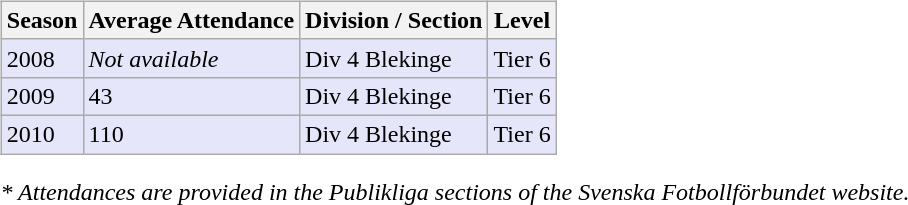<table>
<tr>
<td valign="top" width=0%><br><table class="wikitable">
<tr style="background:#f0f6fa;">
<th><strong>Season</strong></th>
<th><strong>Average Attendance</strong></th>
<th><strong>Division / Section</strong></th>
<th><strong>Level</strong></th>
</tr>
<tr>
<td style="background:#E6E6FA;">2008</td>
<td style="background:#E6E6FA;"><em>Not available</em></td>
<td style="background:#E6E6FA;">Div 4 Blekinge</td>
<td style="background:#E6E6FA;">Tier 6</td>
</tr>
<tr>
<td style="background:#E6E6FA;">2009</td>
<td style="background:#E6E6FA;">43</td>
<td style="background:#E6E6FA;">Div 4 Blekinge</td>
<td style="background:#E6E6FA;">Tier 6</td>
</tr>
<tr>
<td style="background:#E6E6FA;">2010</td>
<td style="background:#E6E6FA;">110</td>
<td style="background:#E6E6FA;">Div 4 Blekinge</td>
<td style="background:#E6E6FA;">Tier 6</td>
</tr>
</table>
<em>* Attendances are provided in the Publikliga sections of the Svenska Fotbollförbundet website.</em></td>
</tr>
</table>
